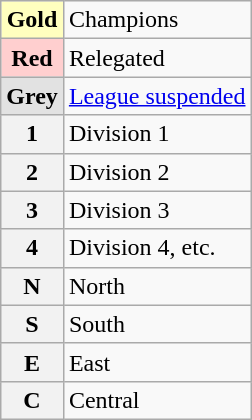<table class="wikitable">
<tr>
<th style="background-color: #ffffbf;">Gold</th>
<td>Champions</td>
</tr>
<tr>
<th style="background-color: #ffcfcf;">Red</th>
<td>Relegated</td>
</tr>
<tr>
<th style="background-color: #e2e2e2;">Grey</th>
<td><a href='#'>League suspended</a></td>
</tr>
<tr>
<th>1</th>
<td>Division 1</td>
</tr>
<tr>
<th>2</th>
<td>Division 2</td>
</tr>
<tr>
<th>3</th>
<td>Division 3</td>
</tr>
<tr>
<th>4</th>
<td>Division 4, etc.</td>
</tr>
<tr>
<th>N</th>
<td>North</td>
</tr>
<tr>
<th>S</th>
<td>South</td>
</tr>
<tr>
<th>E</th>
<td>East</td>
</tr>
<tr>
<th>C</th>
<td>Central</td>
</tr>
</table>
